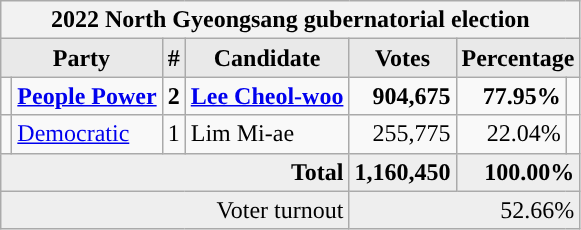<table class="wikitable">
<tr>
<th colspan="7">2022 North Gyeongsang gubernatorial election</th>
</tr>
<tr>
<th style="background-color:#E9E9E9" colspan=2>Party</th>
<th style="background-color:#E9E9E9">#</th>
<th style="background-color:#E9E9E9">Candidate</th>
<th style="background-color:#E9E9E9">Votes</th>
<th style="background-color:#E9E9E9" colspan=2>Percentage</th>
</tr>
<tr style="font-weight:bold">
<td></td>
<td align=left><a href='#'>People Power</a></td>
<td align=center>2</td>
<td align=left><a href='#'>Lee Cheol-woo</a></td>
<td align=right>904,675</td>
<td align=right>77.95%</td>
<td align=right></td>
</tr>
<tr>
<td></td>
<td align=left><a href='#'>Democratic</a></td>
<td align=center>1</td>
<td align=left>Lim Mi-ae</td>
<td align=right>255,775</td>
<td align=right>22.04%</td>
<td align=right></td>
</tr>
<tr bgcolor="#EEEEEE" style="font-weight:bold">
<td colspan="4" align=right>Total</td>
<td align=right>1,160,450</td>
<td align=right colspan=2>100.00%</td>
</tr>
<tr bgcolor="#EEEEEE">
<td colspan="4" align="right">Voter turnout</td>
<td colspan="3" align="right">52.66%</td>
</tr>
</table>
